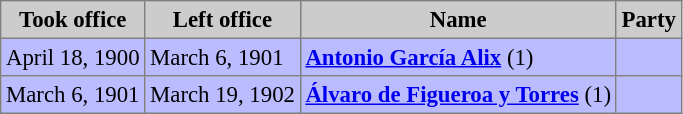<table bgcolor="#f7f8ff" cellpadding="3" cellspacing="0" border="1" style="font-size: 95%; border: gray solid 1px; border-collapse: collapse;">
<tr bgcolor="#CCCCCC">
<th align="center">Took office</th>
<th align="center">Left office</th>
<th align="center">Name</th>
<th align="center">Party</th>
</tr>
<tr bgcolor="#BBBBFF">
<td>April 18, 1900</td>
<td>March 6, 1901</td>
<td><strong><a href='#'>Antonio García Alix</a></strong> (1)</td>
<td></td>
</tr>
<tr bgcolor="#BBBBFF">
<td>March 6, 1901</td>
<td>March 19, 1902</td>
<td><strong><a href='#'>Álvaro de Figueroa y Torres</a></strong> (1)</td>
<td></td>
</tr>
</table>
